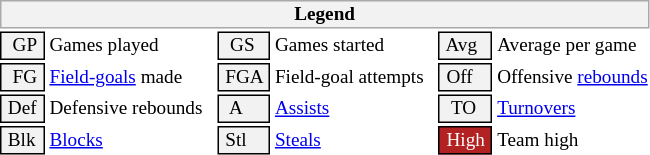<table class="toccolours" style="font-size: 80%; white-space: nowrap;">
<tr>
<th colspan="6" style="background-color: #F2F2F2; border: 1px solid #AAAAAA;">Legend</th>
</tr>
<tr>
<td style="background-color: #F2F2F2; border: 1px solid black;">  GP </td>
<td>Games played</td>
<td style="background-color: #F2F2F2; border: 1px solid black">  GS </td>
<td>Games started</td>
<td style="background-color: #F2F2F2; border: 1px solid black"> Avg </td>
<td>Average per game</td>
</tr>
<tr>
<td style="background-color: #F2F2F2; border: 1px solid black">  FG </td>
<td style="padding-right: 8px"><a href='#'>Field-goals</a> made</td>
<td style="background-color: #F2F2F2; border: 1px solid black"> FGA </td>
<td style="padding-right: 8px">Field-goal attempts</td>
<td style="background-color: #F2F2F2; border: 1px solid black;"> Off </td>
<td>Offensive <a href='#'>rebounds</a></td>
</tr>
<tr>
<td style="background-color: #F2F2F2; border: 1px solid black;"> Def </td>
<td style="padding-right: 8px">Defensive rebounds</td>
<td style="background-color: #F2F2F2; border: 1px solid black">  A </td>
<td style="padding-right: 8px"><a href='#'>Assists</a></td>
<td style="background-color: #F2F2F2; border: 1px solid black">  TO</td>
<td><a href='#'>Turnovers</a></td>
</tr>
<tr>
<td style="background-color: #F2F2F2; border: 1px solid black;"> Blk </td>
<td><a href='#'>Blocks</a></td>
<td style="background-color: #F2F2F2; border: 1px solid black"> Stl </td>
<td><a href='#'>Steals</a></td>
<td style="background:#B22222; color:#ffffff; border: 1px solid black"> High </td>
<td>Team high</td>
</tr>
<tr>
</tr>
</table>
